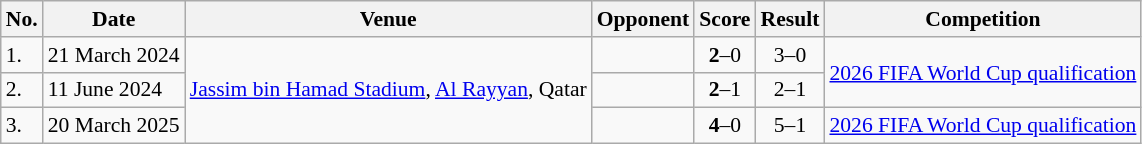<table class="wikitable" style="font-size:90%;">
<tr>
<th>No.</th>
<th>Date</th>
<th>Venue</th>
<th>Opponent</th>
<th>Score</th>
<th>Result</th>
<th>Competition</th>
</tr>
<tr>
<td>1.</td>
<td>21 March 2024</td>
<td rowspan="3"><a href='#'>Jassim bin Hamad Stadium</a>, <a href='#'>Al Rayyan</a>, Qatar</td>
<td></td>
<td align=center><strong>2</strong>–0</td>
<td align=center>3–0</td>
<td rowspan="2"><a href='#'>2026 FIFA World Cup qualification</a></td>
</tr>
<tr>
<td>2.</td>
<td>11 June 2024</td>
<td></td>
<td align=center><strong>2</strong>–1</td>
<td align=center>2–1</td>
</tr>
<tr>
<td>3.</td>
<td>20 March 2025</td>
<td></td>
<td align="center"><strong>4</strong>–0</td>
<td align="center">5–1</td>
<td><a href='#'>2026 FIFA World Cup qualification</a></td>
</tr>
</table>
